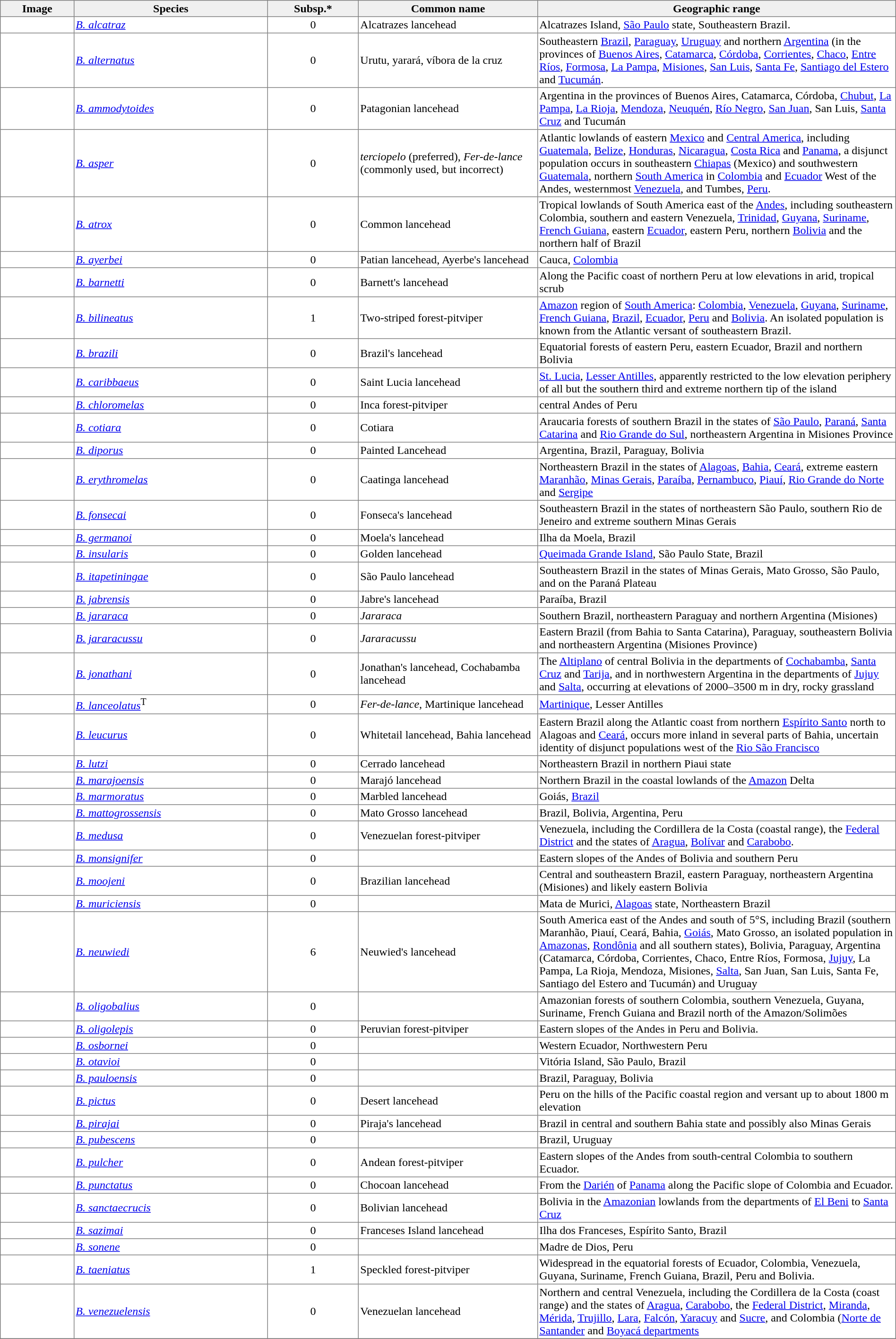<table cellspacing=0 cellpadding=2 border=1 style="border-collapse: collapse;">
<tr>
<th bgcolor="#f0f0f0">Image</th>
<th bgcolor="#f0f0f0">Species</th>
<th bgcolor="#f0f0f0">Subsp.*</th>
<th bgcolor="#f0f0f0">Common name</th>
<th bgcolor="#f0f0f0">Geographic range</th>
</tr>
<tr>
<td></td>
<td><em><a href='#'>B. alcatraz</a></em> </td>
<td align="center">0</td>
<td>Alcatrazes lancehead</td>
<td style="width:40%">Alcatrazes Island, <a href='#'>São Paulo</a> state, Southeastern Brazil.</td>
</tr>
<tr>
<td></td>
<td><em><a href='#'>B. alternatus</a></em> </td>
<td align="center">0</td>
<td style="width:20%">Urutu, yarará, víbora de la cruz</td>
<td style="width:40%">Southeastern <a href='#'>Brazil</a>, <a href='#'>Paraguay</a>, <a href='#'>Uruguay</a> and northern <a href='#'>Argentina</a> (in the provinces of <a href='#'>Buenos Aires</a>, <a href='#'>Catamarca</a>, <a href='#'>Córdoba</a>, <a href='#'>Corrientes</a>, <a href='#'>Chaco</a>, <a href='#'>Entre Ríos</a>, <a href='#'>Formosa</a>, <a href='#'>La Pampa</a>, <a href='#'>Misiones</a>, <a href='#'>San Luis</a>, <a href='#'>Santa Fe</a>, <a href='#'>Santiago del Estero</a> and  <a href='#'>Tucumán</a>.</td>
</tr>
<tr>
<td></td>
<td><em><a href='#'>B. ammodytoides</a></em> </td>
<td align="center">0</td>
<td>Patagonian lancehead</td>
<td>Argentina in the provinces of Buenos Aires, Catamarca, Córdoba, <a href='#'>Chubut</a>, <a href='#'>La Pampa</a>, <a href='#'>La Rioja</a>, <a href='#'>Mendoza</a>, <a href='#'>Neuquén</a>, <a href='#'>Río Negro</a>, <a href='#'>San Juan</a>, San Luis, <a href='#'>Santa Cruz</a> and Tucumán</td>
</tr>
<tr>
<td></td>
<td><em><a href='#'>B. asper</a></em> </td>
<td align="center">0</td>
<td><em>terciopelo</em> (preferred), <em>Fer-de-lance</em> (commonly used, but incorrect)</td>
<td>Atlantic lowlands of eastern <a href='#'>Mexico</a> and <a href='#'>Central America</a>, including <a href='#'>Guatemala</a>, <a href='#'>Belize</a>, <a href='#'>Honduras</a>, <a href='#'>Nicaragua</a>, <a href='#'>Costa Rica</a> and <a href='#'>Panama</a>, a disjunct population occurs in southeastern <a href='#'>Chiapas</a> (Mexico) and southwestern <a href='#'>Guatemala</a>, northern <a href='#'>South America</a> in <a href='#'>Colombia</a> and <a href='#'>Ecuador</a> West of the Andes, westernmost <a href='#'>Venezuela</a>, and Tumbes, <a href='#'>Peru</a>.</td>
</tr>
<tr>
<td></td>
<td><em><a href='#'>B. atrox</a></em> </td>
<td align="center">0</td>
<td>Common lancehead</td>
<td>Tropical lowlands of South America east of the <a href='#'>Andes</a>, including southeastern Colombia, southern and eastern Venezuela, <a href='#'>Trinidad</a>, <a href='#'>Guyana</a>, <a href='#'>Suriname</a>, <a href='#'>French Guiana</a>, eastern <a href='#'>Ecuador</a>, eastern Peru, northern <a href='#'>Bolivia</a> and the northern half of Brazil</td>
</tr>
<tr>
<td></td>
<td><em><a href='#'>B. ayerbei</a></em> </td>
<td align="center">0</td>
<td>Patian lancehead, Ayerbe's lancehead</td>
<td>Cauca, <a href='#'>Colombia</a></td>
</tr>
<tr>
<td></td>
<td><em><a href='#'>B. barnetti</a></em> </td>
<td align="center">0</td>
<td>Barnett's lancehead</td>
<td>Along the Pacific coast of northern Peru at low elevations in arid, tropical scrub</td>
</tr>
<tr>
<td></td>
<td><em><a href='#'>B. bilineatus</a></em> </td>
<td align="center">1</td>
<td>Two-striped forest-pitviper</td>
<td style="width:40%"><a href='#'>Amazon</a> region of <a href='#'>South America</a>: <a href='#'>Colombia</a>, <a href='#'>Venezuela</a>, <a href='#'>Guyana</a>, <a href='#'>Suriname</a>, <a href='#'>French Guiana</a>, <a href='#'>Brazil</a>, <a href='#'>Ecuador</a>, <a href='#'>Peru</a> and <a href='#'>Bolivia</a>. An isolated population is known from the Atlantic versant of southeastern Brazil.</td>
</tr>
<tr>
<td></td>
<td><em><a href='#'>B. brazili</a></em> </td>
<td align="center">0</td>
<td>Brazil's lancehead</td>
<td>Equatorial forests of eastern Peru, eastern Ecuador, Brazil and northern Bolivia</td>
</tr>
<tr>
<td></td>
<td><em><a href='#'>B. caribbaeus</a></em> </td>
<td align="center">0</td>
<td>Saint Lucia lancehead</td>
<td><a href='#'>St. Lucia</a>, <a href='#'>Lesser Antilles</a>, apparently restricted to the low elevation periphery of all but the southern third and extreme northern tip of the island</td>
</tr>
<tr>
<td></td>
<td><em><a href='#'>B. chloromelas</a></em> </td>
<td align="center">0</td>
<td>Inca forest-pitviper</td>
<td>central Andes of Peru</td>
</tr>
<tr>
<td></td>
<td><em><a href='#'>B. cotiara</a></em> </td>
<td align="center">0</td>
<td>Cotiara</td>
<td>Araucaria forests of southern Brazil in the states of <a href='#'>São Paulo</a>, <a href='#'>Paraná</a>, <a href='#'>Santa Catarina</a> and <a href='#'>Rio Grande do Sul</a>, northeastern Argentina in Misiones Province</td>
</tr>
<tr>
<td></td>
<td><em><a href='#'>B. diporus</a></em> </td>
<td align="center">0</td>
<td>Painted Lancehead</td>
<td>Argentina, Brazil, Paraguay, Bolivia</td>
</tr>
<tr>
<td></td>
<td><em><a href='#'>B. erythromelas</a></em> </td>
<td align="center">0</td>
<td>Caatinga lancehead</td>
<td>Northeastern Brazil in the states of <a href='#'>Alagoas</a>, <a href='#'>Bahia</a>, <a href='#'>Ceará</a>, extreme eastern <a href='#'>Maranhão</a>, <a href='#'>Minas Gerais</a>, <a href='#'>Paraíba</a>, <a href='#'>Pernambuco</a>, <a href='#'>Piauí</a>, <a href='#'>Rio Grande do Norte</a> and <a href='#'>Sergipe</a></td>
</tr>
<tr>
<td></td>
<td><em><a href='#'>B. fonsecai</a></em> </td>
<td align="center">0</td>
<td>Fonseca's lancehead</td>
<td>Southeastern Brazil in the states of northeastern São Paulo, southern Rio de Jeneiro and extreme southern Minas Gerais</td>
</tr>
<tr>
<td></td>
<td><em><a href='#'>B. germanoi</a></em> </td>
<td align="center">0</td>
<td>Moela's lancehead</td>
<td>Ilha da Moela, Brazil</td>
</tr>
<tr>
<td></td>
<td><em><a href='#'>B. insularis</a></em> </td>
<td align="center">0</td>
<td>Golden lancehead</td>
<td><a href='#'>Queimada Grande Island</a>, São Paulo State, Brazil</td>
</tr>
<tr>
<td></td>
<td><em><a href='#'>B. itapetiningae</a></em> </td>
<td align="center">0</td>
<td>São Paulo lancehead</td>
<td>Southeastern Brazil in the states of Minas Gerais, Mato Grosso, São Paulo, and on the Paraná Plateau</td>
</tr>
<tr>
<td></td>
<td><em><a href='#'>B. jabrensis</a></em> </td>
<td align="center">0</td>
<td>Jabre's lancehead</td>
<td>Paraíba, Brazil</td>
</tr>
<tr>
<td></td>
<td><em><a href='#'>B. jararaca</a></em> </td>
<td align="center">0</td>
<td><em>Jararaca</em></td>
<td>Southern Brazil, northeastern Paraguay and northern Argentina (Misiones)</td>
</tr>
<tr>
<td></td>
<td><em><a href='#'>B. jararacussu</a></em> </td>
<td align="center">0</td>
<td><em>Jararacussu</em></td>
<td>Eastern Brazil (from Bahia to Santa Catarina), Paraguay, southeastern Bolivia and northeastern Argentina (Misiones Province)</td>
</tr>
<tr>
<td></td>
<td><em><a href='#'>B. jonathani</a></em> </td>
<td align="center">0</td>
<td>Jonathan's lancehead, Cochabamba lancehead</td>
<td>The <a href='#'>Altiplano</a> of central Bolivia in the departments of <a href='#'>Cochabamba</a>, <a href='#'>Santa Cruz</a> and <a href='#'>Tarija</a>, and in northwestern Argentina in the departments of <a href='#'>Jujuy</a> and <a href='#'>Salta</a>, occurring at elevations of 2000–3500 m in dry, rocky grassland</td>
</tr>
<tr>
<td></td>
<td><em><a href='#'>B. lanceolatus</a></em><span><sup>T</sup></span> </td>
<td align="center">0</td>
<td><em>Fer-de-lance</em>, Martinique lancehead</td>
<td><a href='#'>Martinique</a>, Lesser Antilles</td>
</tr>
<tr>
<td></td>
<td><em><a href='#'>B. leucurus</a></em> </td>
<td align="center">0</td>
<td>Whitetail lancehead, Bahia lancehead</td>
<td>Eastern Brazil along the Atlantic coast from northern <a href='#'>Espírito Santo</a> north to Alagoas and <a href='#'>Ceará</a>, occurs more inland in several parts of Bahia, uncertain identity of disjunct populations west of the <a href='#'>Rio São Francisco</a></td>
</tr>
<tr>
<td></td>
<td><em><a href='#'>B. lutzi</a></em> </td>
<td align="center">0</td>
<td>Cerrado lancehead</td>
<td>Northeastern Brazil in northern Piaui state</td>
</tr>
<tr>
<td></td>
<td><em><a href='#'>B. marajoensis</a></em> </td>
<td align="center">0</td>
<td>Marajó lancehead</td>
<td>Northern Brazil in the coastal lowlands of the <a href='#'>Amazon</a> Delta</td>
</tr>
<tr>
<td></td>
<td><em><a href='#'>B. marmoratus</a></em> </td>
<td align="center">0</td>
<td>Marbled lancehead</td>
<td>Goiás, <a href='#'>Brazil</a></td>
</tr>
<tr>
<td></td>
<td><em><a href='#'>B. mattogrossensis</a></em> </td>
<td align="center">0</td>
<td>Mato Grosso lancehead</td>
<td>Brazil, Bolivia, Argentina, Peru</td>
</tr>
<tr>
<td></td>
<td><em><a href='#'>B. medusa</a></em> </td>
<td align="center">0</td>
<td>Venezuelan forest-pitviper</td>
<td>Venezuela, including the Cordillera de la Costa (coastal range), the <a href='#'>Federal District</a> and the states of <a href='#'>Aragua</a>, <a href='#'>Bolívar</a> and <a href='#'>Carabobo</a>.</td>
</tr>
<tr>
<td></td>
<td><em><a href='#'>B. monsignifer</a></em> </td>
<td align="center">0</td>
<td></td>
<td>Eastern slopes of the Andes of Bolivia and southern Peru</td>
</tr>
<tr>
<td></td>
<td><em><a href='#'>B. moojeni</a></em> </td>
<td align="center">0</td>
<td>Brazilian lancehead</td>
<td>Central and southeastern Brazil, eastern Paraguay, northeastern Argentina (Misiones) and likely eastern Bolivia</td>
</tr>
<tr>
<td></td>
<td><em><a href='#'>B. muriciensis</a></em> </td>
<td align="center">0</td>
<td></td>
<td>Mata de Murici, <a href='#'>Alagoas</a> state, Northeastern Brazil</td>
</tr>
<tr>
<td></td>
<td><em><a href='#'>B. neuwiedi</a></em> </td>
<td align="center">6</td>
<td>Neuwied's lancehead</td>
<td>South America east of the Andes and south of 5°S, including Brazil (southern Maranhão, Piauí, Ceará, Bahia, <a href='#'>Goiás</a>, Mato Grosso, an isolated population in <a href='#'>Amazonas</a>, <a href='#'>Rondônia</a> and all southern states), Bolivia, Paraguay, Argentina (Catamarca, Córdoba, Corrientes, Chaco, Entre Ríos, Formosa, <a href='#'>Jujuy</a>, La Pampa, La Rioja, Mendoza, Misiones, <a href='#'>Salta</a>, San Juan, San Luis, Santa Fe, Santiago del Estero and Tucumán) and Uruguay</td>
</tr>
<tr>
<td></td>
<td><em><a href='#'>B. oligobalius</a></em> </td>
<td align="center">0</td>
<td></td>
<td>Amazonian forests of southern Colombia, southern Venezuela, Guyana, Suriname, French Guiana and Brazil north of the Amazon/Solimões</td>
</tr>
<tr>
<td></td>
<td><em><a href='#'>B. oligolepis</a></em> </td>
<td align="center">0</td>
<td>Peruvian forest-pitviper</td>
<td>Eastern slopes of the Andes in Peru and Bolivia.</td>
</tr>
<tr>
<td></td>
<td><em><a href='#'>B. osbornei</a></em> </td>
<td align="center">0</td>
<td></td>
<td>Western Ecuador, Northwestern Peru</td>
</tr>
<tr>
<td></td>
<td><em><a href='#'>B. otavioi</a></em> </td>
<td align="center">0</td>
<td></td>
<td>Vitória Island, São Paulo, Brazil</td>
</tr>
<tr>
<td></td>
<td><em><a href='#'>B. pauloensis</a></em> </td>
<td align="center">0</td>
<td></td>
<td>Brazil, Paraguay, Bolivia</td>
</tr>
<tr>
<td></td>
<td><em><a href='#'>B. pictus</a></em> </td>
<td align="center">0</td>
<td>Desert lancehead</td>
<td>Peru on the hills of the Pacific coastal region and versant up to about 1800 m elevation</td>
</tr>
<tr>
<td></td>
<td><em><a href='#'>B. pirajai</a></em> </td>
<td align="center">0</td>
<td>Piraja's lancehead</td>
<td>Brazil in central and southern Bahia state and possibly also Minas Gerais</td>
</tr>
<tr>
<td></td>
<td><em><a href='#'>B. pubescens</a></em> </td>
<td align="center">0</td>
<td></td>
<td>Brazil, Uruguay</td>
</tr>
<tr>
<td></td>
<td><em><a href='#'>B. pulcher</a></em> </td>
<td align="center">0</td>
<td>Andean forest-pitviper</td>
<td>Eastern slopes of the Andes from south-central Colombia to southern Ecuador.</td>
</tr>
<tr>
<td></td>
<td><em><a href='#'>B. punctatus</a></em> </td>
<td align="center">0</td>
<td>Chocoan lancehead</td>
<td>From the <a href='#'>Darién</a> of <a href='#'>Panama</a> along the Pacific slope of Colombia and Ecuador.</td>
</tr>
<tr>
<td></td>
<td><em><a href='#'>B. sanctaecrucis</a></em> </td>
<td align="center">0</td>
<td>Bolivian lancehead</td>
<td>Bolivia in the <a href='#'>Amazonian</a> lowlands from the departments of <a href='#'>El Beni</a> to <a href='#'>Santa Cruz</a></td>
</tr>
<tr>
<td></td>
<td><em><a href='#'>B. sazimai</a></em> </td>
<td align="center">0</td>
<td>Franceses Island lancehead</td>
<td>Ilha dos Franceses, Espírito Santo, Brazil</td>
</tr>
<tr>
<td></td>
<td><em><a href='#'>B. sonene</a></em> </td>
<td align="center">0</td>
<td></td>
<td>Madre de Dios, Peru</td>
</tr>
<tr>
<td></td>
<td><em><a href='#'>B. taeniatus</a></em> </td>
<td align="center">1</td>
<td>Speckled forest-pitviper</td>
<td>Widespread in the equatorial forests of Ecuador, Colombia, Venezuela, Guyana, Suriname, French Guiana, Brazil, Peru and Bolivia.</td>
</tr>
<tr>
<td></td>
<td><em><a href='#'>B. venezuelensis</a></em> </td>
<td align="center">0</td>
<td>Venezuelan lancehead</td>
<td>Northern and central Venezuela, including the Cordillera de la Costa (coast range) and the states of <a href='#'>Aragua</a>, <a href='#'>Carabobo</a>, the <a href='#'>Federal District</a>, <a href='#'>Miranda</a>, <a href='#'>Mérida</a>, <a href='#'>Trujillo</a>, <a href='#'>Lara</a>, <a href='#'>Falcón</a>, <a href='#'>Yaracuy</a> and <a href='#'>Sucre</a>, and Colombia (<a href='#'>Norte de Santander</a> and <a href='#'>Boyacá departments</a></td>
</tr>
<tr>
</tr>
</table>
